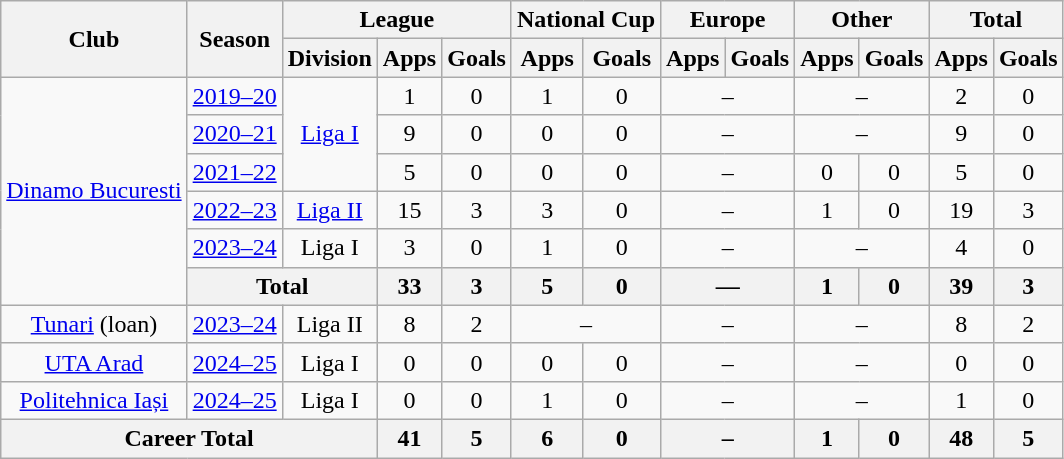<table class=wikitable style=text-align:center>
<tr>
<th rowspan="2">Club</th>
<th rowspan="2">Season</th>
<th colspan="3">League</th>
<th colspan="2">National Cup</th>
<th colspan="2">Europe</th>
<th colspan="2">Other</th>
<th colspan="3">Total</th>
</tr>
<tr>
<th>Division</th>
<th>Apps</th>
<th>Goals</th>
<th>Apps</th>
<th>Goals</th>
<th>Apps</th>
<th>Goals</th>
<th>Apps</th>
<th>Goals</th>
<th>Apps</th>
<th>Goals</th>
</tr>
<tr>
<td rowspan="6"><a href='#'>Dinamo Bucuresti</a></td>
<td><a href='#'>2019–20</a></td>
<td rowspan="3"><a href='#'>Liga I</a></td>
<td>1</td>
<td>0</td>
<td>1</td>
<td>0</td>
<td colspan="2">–</td>
<td colspan="2">–</td>
<td>2</td>
<td>0</td>
</tr>
<tr>
<td><a href='#'>2020–21</a></td>
<td>9</td>
<td>0</td>
<td>0</td>
<td>0</td>
<td colspan="2">–</td>
<td colspan="2">–</td>
<td>9</td>
<td>0</td>
</tr>
<tr>
<td><a href='#'>2021–22</a></td>
<td>5</td>
<td>0</td>
<td>0</td>
<td>0</td>
<td colspan="2">–</td>
<td>0</td>
<td>0</td>
<td>5</td>
<td>0</td>
</tr>
<tr>
<td><a href='#'>2022–23</a></td>
<td rowspan="1"><a href='#'>Liga II</a></td>
<td>15</td>
<td>3</td>
<td>3</td>
<td>0</td>
<td colspan="2">–</td>
<td>1</td>
<td>0</td>
<td>19</td>
<td>3</td>
</tr>
<tr>
<td><a href='#'>2023–24</a></td>
<td rowspan="1">Liga I</td>
<td>3</td>
<td>0</td>
<td>1</td>
<td>0</td>
<td colspan="2">–</td>
<td colspan="2">–</td>
<td>4</td>
<td>0</td>
</tr>
<tr>
<th colspan="2">Total</th>
<th>33</th>
<th>3</th>
<th>5</th>
<th>0</th>
<th colspan="2">—</th>
<th>1</th>
<th>0</th>
<th>39</th>
<th>3</th>
</tr>
<tr>
<td rowspan="1"><a href='#'>Tunari</a> (loan)</td>
<td><a href='#'>2023–24</a></td>
<td rowspan="1">Liga II</td>
<td>8</td>
<td>2</td>
<td colspan="2">–</td>
<td colspan="2">–</td>
<td colspan="2">–</td>
<td>8</td>
<td>2</td>
</tr>
<tr>
<td rowspan="1"><a href='#'>UTA Arad</a></td>
<td><a href='#'>2024–25</a></td>
<td rowspan="1">Liga I</td>
<td>0</td>
<td>0</td>
<td>0</td>
<td>0</td>
<td colspan="2">–</td>
<td colspan="2">–</td>
<td>0</td>
<td>0</td>
</tr>
<tr>
<td rowspan="1"><a href='#'>Politehnica Iași</a></td>
<td><a href='#'>2024–25</a></td>
<td rowspan="1">Liga I</td>
<td>0</td>
<td>0</td>
<td>1</td>
<td>0</td>
<td colspan="2">–</td>
<td colspan="2">–</td>
<td>1</td>
<td>0</td>
</tr>
<tr>
<th colspan="3">Career Total</th>
<th>41</th>
<th>5</th>
<th>6</th>
<th>0</th>
<th colspan="2">–</th>
<th>1</th>
<th>0</th>
<th>48</th>
<th>5</th>
</tr>
</table>
